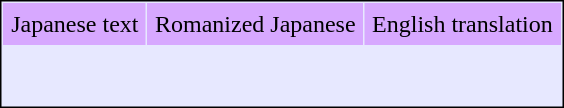<table align=center cellpadding="5" cellspacing="1" style="border:1px solid black; background-color:#e7e8ff;">
<tr align=center bgcolor=#d7a8ff>
<td>Japanese text</td>
<td>Romanized Japanese</td>
<td>English translation</td>
</tr>
<tr valign=top>
<td><br></td>
<td><br></td>
<td><br></td>
</tr>
<tr>
<td colspan=2></td>
</tr>
</table>
